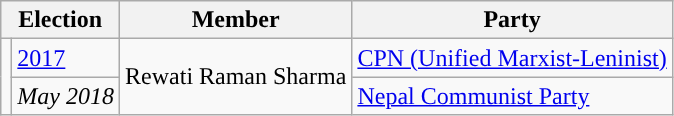<table class="wikitable">
<tr>
<th colspan="2">Election</th>
<th>Member</th>
<th>Party</th>
</tr>
<tr>
<td rowspan="2" style="background-color:"></td>
<td><a href='#'>2017</a></td>
<td rowspan="2">Rewati Raman Sharma</td>
<td><a href='#'>CPN (Unified Marxist-Leninist)</a></td>
</tr>
<tr>
<td><em>May 2018</em></td>
<td><a href='#'>Nepal Communist Party</a></td>
</tr>
</table>
